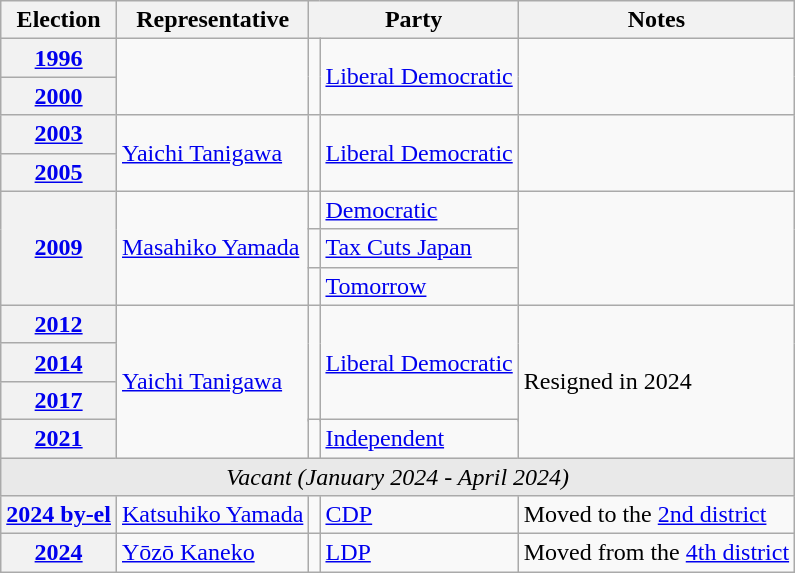<table class=wikitable>
<tr valign=bottom>
<th>Election</th>
<th>Representative</th>
<th colspan="2">Party</th>
<th>Notes</th>
</tr>
<tr>
<th><a href='#'>1996</a></th>
<td rowspan="2"></td>
<td rowspan="2" bgcolor=></td>
<td rowspan="2"><a href='#'>Liberal Democratic</a></td>
<td rowspan="2"></td>
</tr>
<tr>
<th><a href='#'>2000</a></th>
</tr>
<tr>
<th><a href='#'>2003</a></th>
<td rowspan="2"><a href='#'>Yaichi Tanigawa</a></td>
<td rowspan="2" bgcolor=></td>
<td rowspan="2"><a href='#'>Liberal Democratic</a></td>
<td rowspan="2"></td>
</tr>
<tr>
<th><a href='#'>2005</a></th>
</tr>
<tr>
<th rowspan="3"><a href='#'>2009</a></th>
<td rowspan="3"><a href='#'>Masahiko Yamada</a></td>
<td bgcolor=></td>
<td><a href='#'>Democratic</a></td>
<td rowspan="3"></td>
</tr>
<tr>
<td bgcolor=></td>
<td><a href='#'>Tax Cuts Japan</a></td>
</tr>
<tr>
<td bgcolor=></td>
<td><a href='#'>Tomorrow</a></td>
</tr>
<tr>
<th><a href='#'>2012</a></th>
<td rowspan=5><a href='#'>Yaichi Tanigawa</a></td>
<td rowspan="4" bgcolor=></td>
<td rowspan="4"><a href='#'>Liberal Democratic</a></td>
<td rowspan=5>Resigned in 2024</td>
</tr>
<tr>
<th><a href='#'>2014</a></th>
</tr>
<tr>
<th><a href='#'>2017</a></th>
</tr>
<tr>
<th rowspan=2><a href='#'>2021</a></th>
</tr>
<tr>
<td bgcolor=></td>
<td><a href='#'>Independent</a></td>
</tr>
<tr>
<td colspan="5" style="background-color:#E9E9E9" align=center><em>Vacant (January 2024 - April 2024)</em></td>
</tr>
<tr>
<th><a href='#'>2024 by-el</a></th>
<td><a href='#'>Katsuhiko Yamada</a></td>
<td bgcolor=></td>
<td><a href='#'>CDP</a></td>
<td>Moved to the <a href='#'>2nd district</a></td>
</tr>
<tr>
<th><a href='#'>2024</a></th>
<td><a href='#'>Yōzō Kaneko</a></td>
<td bgcolor=></td>
<td><a href='#'>LDP</a></td>
<td>Moved from the <a href='#'>4th district</a></td>
</tr>
</table>
